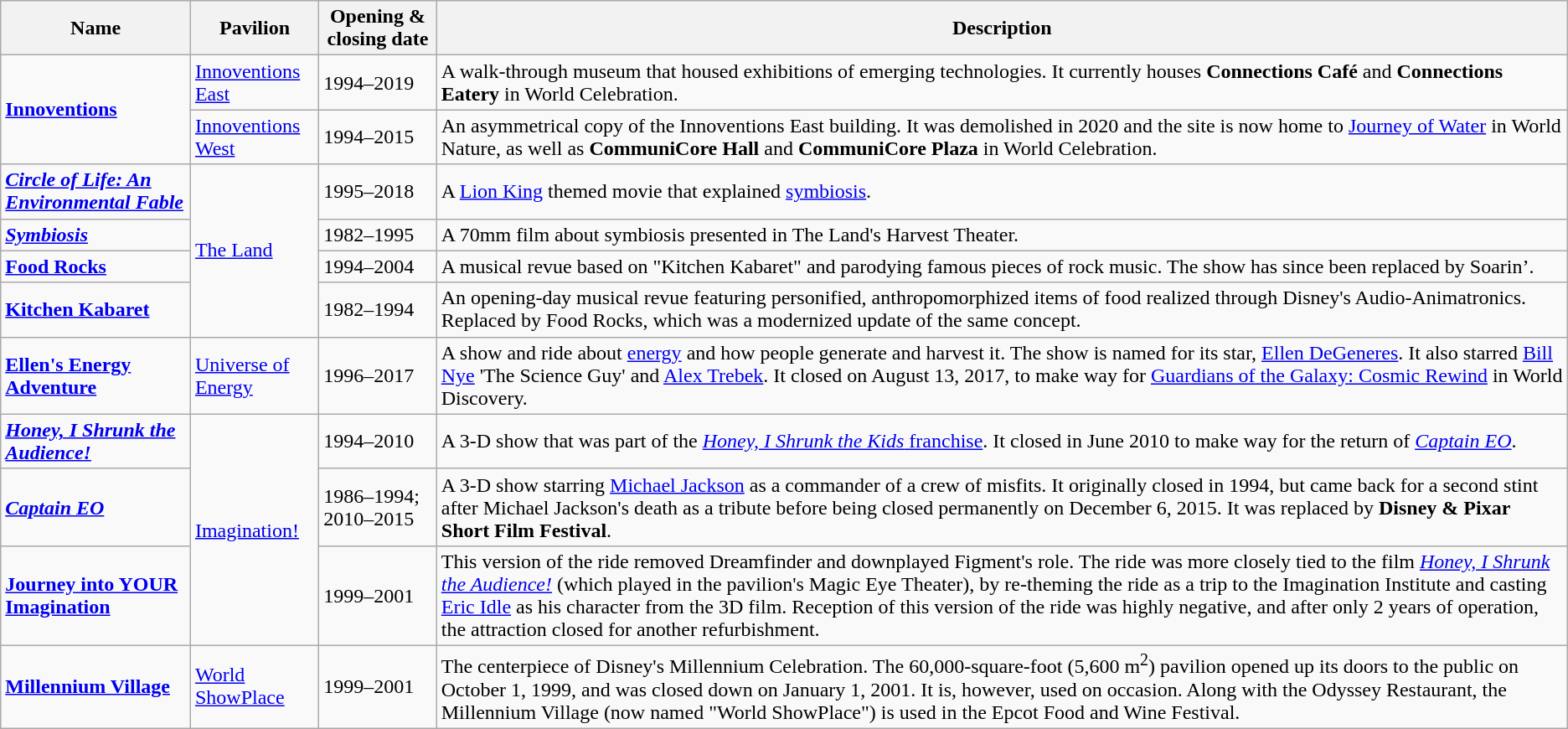<table class="wikitable">
<tr>
<th>Name</th>
<th>Pavilion</th>
<th>Opening & closing date</th>
<th>Description</th>
</tr>
<tr>
<td rowspan="2"><strong><a href='#'>Innoventions</a></strong></td>
<td><a href='#'>Innoventions East</a></td>
<td>1994–2019</td>
<td>A walk-through museum that housed exhibitions of emerging technologies. It currently houses <strong>Connections Café</strong> and <strong>Connections Eatery</strong> in World Celebration.</td>
</tr>
<tr>
<td><a href='#'>Innoventions West</a></td>
<td>1994–2015</td>
<td>An asymmetrical copy of the Innoventions East building. It was demolished in 2020 and the site is now home to <a href='#'>Journey of Water</a> in World Nature, as well as <strong>CommuniCore  Hall</strong> and <strong>CommuniCore Plaza</strong> in World Celebration.</td>
</tr>
<tr>
<td><strong><em><a href='#'>Circle of Life: An Environmental Fable</a></em></strong></td>
<td rowspan="4"><a href='#'>The Land</a></td>
<td>1995–2018</td>
<td>A <a href='#'>Lion King</a> themed movie that explained <a href='#'>symbiosis</a>.</td>
</tr>
<tr>
<td><em><a href='#'><strong>Symbiosis</strong></a></em></td>
<td>1982–1995</td>
<td>A 70mm film about symbiosis presented in The Land's Harvest Theater.</td>
</tr>
<tr>
<td><strong><a href='#'>Food Rocks</a></strong></td>
<td>1994–2004</td>
<td>A musical revue based on "Kitchen Kabaret" and parodying famous pieces of rock music. The show has since been replaced by Soarin’.</td>
</tr>
<tr>
<td><strong><a href='#'>Kitchen Kabaret</a></strong></td>
<td>1982–1994</td>
<td>An opening-day musical revue featuring personified, anthropomorphized items of food realized through Disney's Audio-Animatronics. Replaced by Food Rocks, which was a modernized update of the same concept.</td>
</tr>
<tr>
<td><strong><a href='#'>Ellen's Energy Adventure</a></strong></td>
<td><a href='#'>Universe of Energy</a></td>
<td>1996–2017</td>
<td>A show and ride about <a href='#'>energy</a> and how people generate and harvest it. The show is named for its star, <a href='#'>Ellen DeGeneres</a>. It also starred <a href='#'>Bill Nye</a> 'The Science Guy' and <a href='#'>Alex Trebek</a>. It closed on August 13, 2017, to make way for <a href='#'>Guardians of the Galaxy: Cosmic Rewind</a> in World Discovery.</td>
</tr>
<tr>
<td><strong><em><a href='#'>Honey, I Shrunk the Audience!</a></em></strong></td>
<td rowspan="3"><a href='#'>Imagination!</a></td>
<td>1994–2010</td>
<td>A 3-D show that was part of the <a href='#'><em>Honey, I Shrunk the Kids</em> franchise</a>. It closed in June 2010 to make way for the return of <em><a href='#'>Captain EO</a></em>.</td>
</tr>
<tr>
<td><strong><em><a href='#'>Captain EO</a></em></strong></td>
<td>1986–1994; 2010–2015</td>
<td>A 3-D show starring <a href='#'>Michael Jackson</a> as a commander of a crew of misfits. It originally closed in 1994, but came back for a second stint after Michael Jackson's death as a tribute before being closed permanently on December 6, 2015. It was replaced by <strong>Disney & Pixar Short Film Festival</strong>.</td>
</tr>
<tr>
<td><strong><a href='#'>Journey into YOUR Imagination</a></strong></td>
<td>1999–2001</td>
<td>This version of the ride removed Dreamfinder and downplayed Figment's role. The ride was more closely tied to the film <em><a href='#'>Honey, I Shrunk the Audience!</a></em> (which played in the pavilion's Magic Eye Theater), by re-theming the ride as a trip to the Imagination Institute and casting <a href='#'>Eric Idle</a> as his character from the 3D film. Reception of this version of the ride was highly negative, and after only 2 years of operation, the attraction closed for another refurbishment.</td>
</tr>
<tr>
<td><strong><a href='#'>Millennium Village</a></strong></td>
<td><a href='#'>World ShowPlace</a></td>
<td>1999–2001</td>
<td>The centerpiece of Disney's Millennium Celebration. The 60,000-square-foot (5,600 m<sup>2</sup>) pavilion opened up its doors to the public on October 1, 1999, and was closed down on January 1, 2001. It is, however, used on occasion. Along with the Odyssey Restaurant, the Millennium Village (now named "World ShowPlace") is used in the Epcot Food and Wine Festival.</td>
</tr>
</table>
